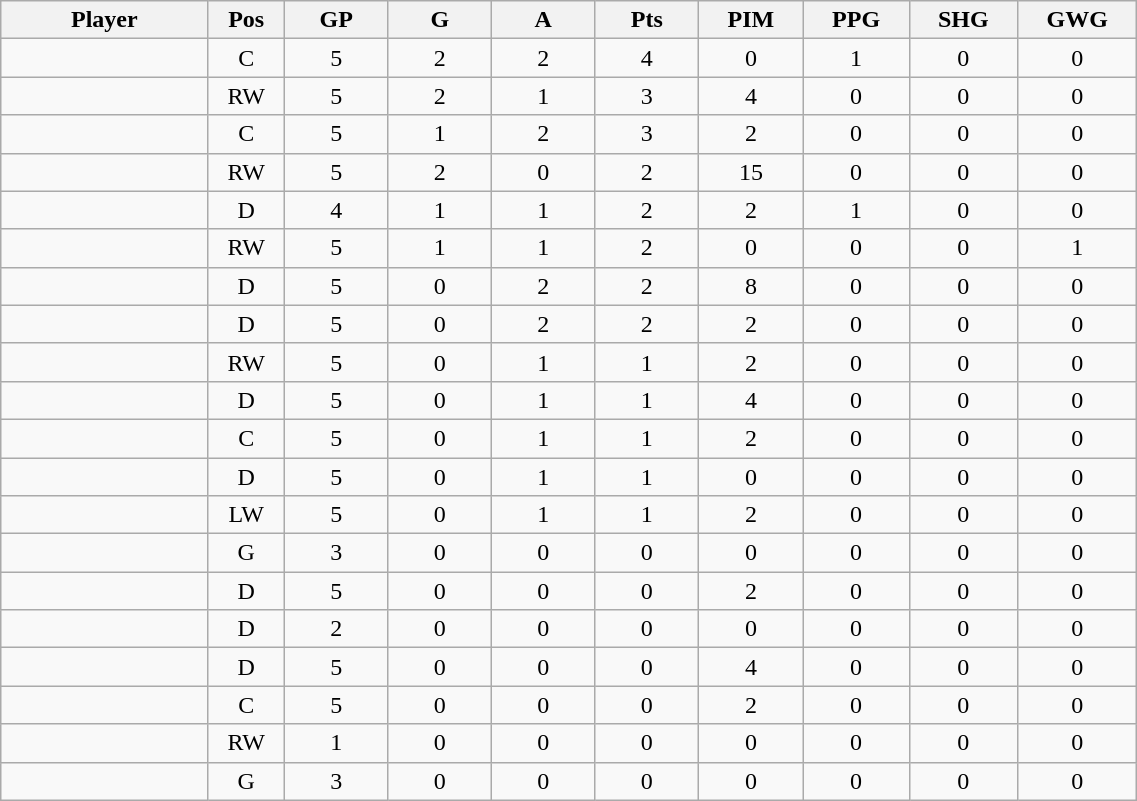<table class="wikitable sortable" width="60%">
<tr ALIGN="center">
<th bgcolor="#DDDDFF" width="10%">Player</th>
<th bgcolor="#DDDDFF" width="3%" title="Position">Pos</th>
<th bgcolor="#DDDDFF" width="5%" title="Games played">GP</th>
<th bgcolor="#DDDDFF" width="5%" title="Goals">G</th>
<th bgcolor="#DDDDFF" width="5%" title="Assists">A</th>
<th bgcolor="#DDDDFF" width="5%" title="Points">Pts</th>
<th bgcolor="#DDDDFF" width="5%" title="Penalties in Minutes">PIM</th>
<th bgcolor="#DDDDFF" width="5%" title="Power play goals">PPG</th>
<th bgcolor="#DDDDFF" width="5%" title="Short-handed goals">SHG</th>
<th bgcolor="#DDDDFF" width="5%" title="Game-winning goals">GWG</th>
</tr>
<tr align="center">
<td align="right"></td>
<td>C</td>
<td>5</td>
<td>2</td>
<td>2</td>
<td>4</td>
<td>0</td>
<td>1</td>
<td>0</td>
<td>0</td>
</tr>
<tr align="center">
<td align="right"></td>
<td>RW</td>
<td>5</td>
<td>2</td>
<td>1</td>
<td>3</td>
<td>4</td>
<td>0</td>
<td>0</td>
<td>0</td>
</tr>
<tr align="center">
<td align="right"></td>
<td>C</td>
<td>5</td>
<td>1</td>
<td>2</td>
<td>3</td>
<td>2</td>
<td>0</td>
<td>0</td>
<td>0</td>
</tr>
<tr align="center">
<td align="right"></td>
<td>RW</td>
<td>5</td>
<td>2</td>
<td>0</td>
<td>2</td>
<td>15</td>
<td>0</td>
<td>0</td>
<td>0</td>
</tr>
<tr align="center">
<td align="right"></td>
<td>D</td>
<td>4</td>
<td>1</td>
<td>1</td>
<td>2</td>
<td>2</td>
<td>1</td>
<td>0</td>
<td>0</td>
</tr>
<tr align="center">
<td align="right"></td>
<td>RW</td>
<td>5</td>
<td>1</td>
<td>1</td>
<td>2</td>
<td>0</td>
<td>0</td>
<td>0</td>
<td>1</td>
</tr>
<tr align="center">
<td align="right"></td>
<td>D</td>
<td>5</td>
<td>0</td>
<td>2</td>
<td>2</td>
<td>8</td>
<td>0</td>
<td>0</td>
<td>0</td>
</tr>
<tr align="center">
<td align="right"></td>
<td>D</td>
<td>5</td>
<td>0</td>
<td>2</td>
<td>2</td>
<td>2</td>
<td>0</td>
<td>0</td>
<td>0</td>
</tr>
<tr align="center">
<td align="right"></td>
<td>RW</td>
<td>5</td>
<td>0</td>
<td>1</td>
<td>1</td>
<td>2</td>
<td>0</td>
<td>0</td>
<td>0</td>
</tr>
<tr align="center">
<td align="right"></td>
<td>D</td>
<td>5</td>
<td>0</td>
<td>1</td>
<td>1</td>
<td>4</td>
<td>0</td>
<td>0</td>
<td>0</td>
</tr>
<tr align="center">
<td align="right"></td>
<td>C</td>
<td>5</td>
<td>0</td>
<td>1</td>
<td>1</td>
<td>2</td>
<td>0</td>
<td>0</td>
<td>0</td>
</tr>
<tr align="center">
<td align="right"></td>
<td>D</td>
<td>5</td>
<td>0</td>
<td>1</td>
<td>1</td>
<td>0</td>
<td>0</td>
<td>0</td>
<td>0</td>
</tr>
<tr align="center">
<td align="right"></td>
<td>LW</td>
<td>5</td>
<td>0</td>
<td>1</td>
<td>1</td>
<td>2</td>
<td>0</td>
<td>0</td>
<td>0</td>
</tr>
<tr align="center">
<td align="right"></td>
<td>G</td>
<td>3</td>
<td>0</td>
<td>0</td>
<td>0</td>
<td>0</td>
<td>0</td>
<td>0</td>
<td>0</td>
</tr>
<tr align="center">
<td align="right"></td>
<td>D</td>
<td>5</td>
<td>0</td>
<td>0</td>
<td>0</td>
<td>2</td>
<td>0</td>
<td>0</td>
<td>0</td>
</tr>
<tr align="center">
<td align="right"></td>
<td>D</td>
<td>2</td>
<td>0</td>
<td>0</td>
<td>0</td>
<td>0</td>
<td>0</td>
<td>0</td>
<td>0</td>
</tr>
<tr align="center">
<td align="right"></td>
<td>D</td>
<td>5</td>
<td>0</td>
<td>0</td>
<td>0</td>
<td>4</td>
<td>0</td>
<td>0</td>
<td>0</td>
</tr>
<tr align="center">
<td align="right"></td>
<td>C</td>
<td>5</td>
<td>0</td>
<td>0</td>
<td>0</td>
<td>2</td>
<td>0</td>
<td>0</td>
<td>0</td>
</tr>
<tr align="center">
<td align="right"></td>
<td>RW</td>
<td>1</td>
<td>0</td>
<td>0</td>
<td>0</td>
<td>0</td>
<td>0</td>
<td>0</td>
<td>0</td>
</tr>
<tr align="center">
<td align="right"></td>
<td>G</td>
<td>3</td>
<td>0</td>
<td>0</td>
<td>0</td>
<td>0</td>
<td>0</td>
<td>0</td>
<td>0</td>
</tr>
</table>
